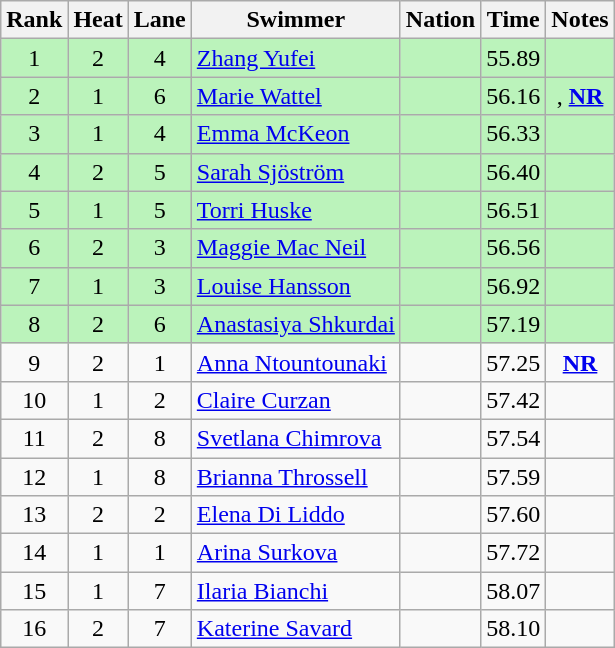<table class="wikitable sortable" style="text-align:center">
<tr>
<th>Rank</th>
<th>Heat</th>
<th>Lane</th>
<th>Swimmer</th>
<th>Nation</th>
<th>Time</th>
<th>Notes</th>
</tr>
<tr bgcolor=#bbf3bb>
<td>1</td>
<td>2</td>
<td>4</td>
<td align=left><a href='#'>Zhang Yufei</a></td>
<td align=left></td>
<td>55.89</td>
<td></td>
</tr>
<tr bgcolor=#bbf3bb>
<td>2</td>
<td>1</td>
<td>6</td>
<td align=left><a href='#'>Marie Wattel</a></td>
<td align=left></td>
<td>56.16</td>
<td>, <strong><a href='#'>NR</a></strong></td>
</tr>
<tr bgcolor=#bbf3bb>
<td>3</td>
<td>1</td>
<td>4</td>
<td align=left><a href='#'>Emma McKeon</a></td>
<td align=left></td>
<td>56.33</td>
<td></td>
</tr>
<tr bgcolor=#bbf3bb>
<td>4</td>
<td>2</td>
<td>5</td>
<td align=left><a href='#'>Sarah Sjöström</a></td>
<td align=left></td>
<td>56.40</td>
<td></td>
</tr>
<tr bgcolor=#bbf3bb>
<td>5</td>
<td>1</td>
<td>5</td>
<td align=left><a href='#'>Torri Huske</a></td>
<td align=left></td>
<td>56.51</td>
<td></td>
</tr>
<tr bgcolor=#bbf3bb>
<td>6</td>
<td>2</td>
<td>3</td>
<td align=left><a href='#'>Maggie Mac Neil</a></td>
<td align=left></td>
<td>56.56</td>
<td></td>
</tr>
<tr bgcolor=#bbf3bb>
<td>7</td>
<td>1</td>
<td>3</td>
<td align=left><a href='#'>Louise Hansson</a></td>
<td align=left></td>
<td>56.92</td>
<td></td>
</tr>
<tr bgcolor=#bbf3bb>
<td>8</td>
<td>2</td>
<td>6</td>
<td align=left><a href='#'>Anastasiya Shkurdai</a></td>
<td align=left></td>
<td>57.19</td>
<td></td>
</tr>
<tr>
<td>9</td>
<td>2</td>
<td>1</td>
<td align=left><a href='#'>Anna Ntountounaki</a></td>
<td align=left></td>
<td>57.25</td>
<td><strong><a href='#'>NR</a></strong></td>
</tr>
<tr>
<td>10</td>
<td>1</td>
<td>2</td>
<td align=left><a href='#'>Claire Curzan</a></td>
<td align=left></td>
<td>57.42</td>
<td></td>
</tr>
<tr>
<td>11</td>
<td>2</td>
<td>8</td>
<td align=left><a href='#'>Svetlana Chimrova</a></td>
<td align=left></td>
<td>57.54</td>
<td></td>
</tr>
<tr>
<td>12</td>
<td>1</td>
<td>8</td>
<td align=left><a href='#'>Brianna Throssell</a></td>
<td align=left></td>
<td>57.59</td>
<td></td>
</tr>
<tr>
<td>13</td>
<td>2</td>
<td>2</td>
<td align=left><a href='#'>Elena Di Liddo</a></td>
<td align=left></td>
<td>57.60</td>
<td></td>
</tr>
<tr>
<td>14</td>
<td>1</td>
<td>1</td>
<td align=left><a href='#'>Arina Surkova</a></td>
<td align=left></td>
<td>57.72</td>
<td></td>
</tr>
<tr>
<td>15</td>
<td>1</td>
<td>7</td>
<td align=left><a href='#'>Ilaria Bianchi</a></td>
<td align=left></td>
<td>58.07</td>
<td></td>
</tr>
<tr>
<td>16</td>
<td>2</td>
<td>7</td>
<td align=left><a href='#'>Katerine Savard</a></td>
<td align=left></td>
<td>58.10</td>
<td></td>
</tr>
</table>
